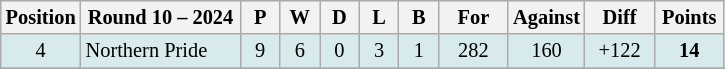<table class="wikitable" style="text-align:center; font-size:85%;">
<tr style="background: #d7ebed;">
<th width="40" abbr="Position">Position</th>
<th width="100">Round 10 – 2024</th>
<th width="20" abbr="Played">P</th>
<th width="20" abbr="Won">W</th>
<th width="20" abbr="Drawn">D</th>
<th width="20" abbr="Lost">L</th>
<th width="20" abbr="Bye">B</th>
<th width="40" abbr="Points for">For</th>
<th width="40" abbr="Points against">Against</th>
<th width="40" abbr="Points difference">Diff</th>
<th width="40" abbr="Points">Points</th>
</tr>
<tr style="background: #d7ebed;">
<td>4</td>
<td style="text-align:left;"> Northern Pride</td>
<td>9</td>
<td>6</td>
<td>0</td>
<td>3</td>
<td>1</td>
<td>282</td>
<td>160</td>
<td>+122</td>
<td><strong>14</strong></td>
</tr>
<tr>
</tr>
</table>
